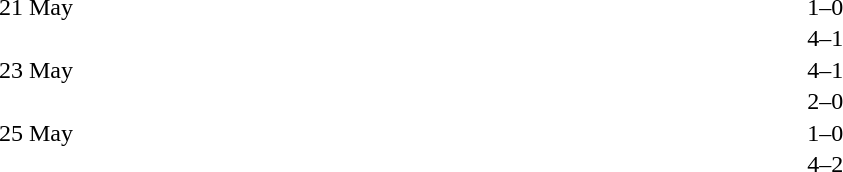<table cellspacing=1 width=70%>
<tr>
<th width=25%></th>
<th width=30%></th>
<th width=15%></th>
<th width=30%></th>
</tr>
<tr>
<td>21 May</td>
<td align=right></td>
<td align=center>1–0</td>
<td></td>
</tr>
<tr>
<td></td>
<td align=right></td>
<td align=center>4–1</td>
<td></td>
</tr>
<tr>
<td>23 May</td>
<td align=right></td>
<td align=center>4–1</td>
<td></td>
</tr>
<tr>
<td></td>
<td align=right></td>
<td align=center>2–0</td>
<td></td>
</tr>
<tr>
<td>25 May</td>
<td align=right></td>
<td align=center>1–0</td>
<td></td>
</tr>
<tr>
<td></td>
<td align=right></td>
<td align=center>4–2</td>
<td></td>
</tr>
</table>
